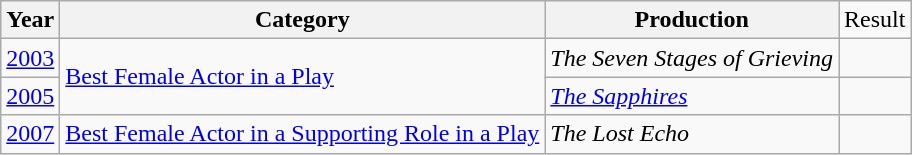<table class="wikitable">
<tr>
<th>Year</th>
<th>Category</th>
<th>Production</th>
<td>Result</td>
</tr>
<tr>
<td><a href='#'>2003</a></td>
<td rowspan=2><a href='#'>Best Female Actor in a Play</a></td>
<td><em>The Seven Stages of Grieving</em></td>
<td></td>
</tr>
<tr>
<td><a href='#'>2005</a></td>
<td><em><a href='#'>The Sapphires</a></em></td>
<td></td>
</tr>
<tr>
<td><a href='#'>2007</a></td>
<td><a href='#'>Best Female Actor in a Supporting Role in a Play</a></td>
<td><em>The Lost Echo</em></td>
<td></td>
</tr>
</table>
